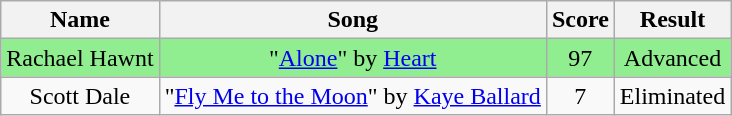<table class="wikitable" style="text-align:center;">
<tr style="text-align:Center; background:#cc;">
<th>Name</th>
<th>Song</th>
<th>Score</th>
<th>Result</th>
</tr>
<tr style="background:lightgreen;">
<td>Rachael Hawnt</td>
<td>"<a href='#'>Alone</a>" by <a href='#'>Heart</a></td>
<td>97</td>
<td>Advanced</td>
</tr>
<tr>
<td>Scott Dale</td>
<td>"<a href='#'>Fly Me to the Moon</a>" by <a href='#'>Kaye Ballard</a></td>
<td>7</td>
<td>Eliminated</td>
</tr>
</table>
